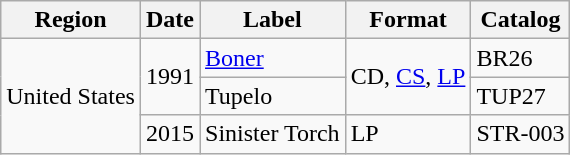<table class="wikitable">
<tr>
<th>Region</th>
<th>Date</th>
<th>Label</th>
<th>Format</th>
<th>Catalog</th>
</tr>
<tr>
<td rowspan="3">United States</td>
<td rowspan="2">1991</td>
<td><a href='#'>Boner</a></td>
<td rowspan="2">CD, <a href='#'>CS</a>, <a href='#'>LP</a></td>
<td>BR26</td>
</tr>
<tr>
<td>Tupelo</td>
<td>TUP27</td>
</tr>
<tr>
<td>2015</td>
<td>Sinister Torch</td>
<td>LP</td>
<td>STR-003</td>
</tr>
</table>
